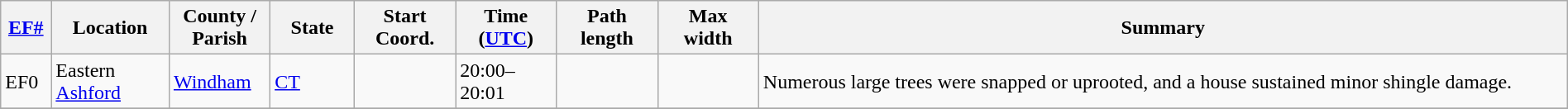<table class="wikitable sortable" style="width:100%;">
<tr>
<th scope="col"  style="width:3%; text-align:center;"><a href='#'>EF#</a></th>
<th scope="col"  style="width:7%; text-align:center;" class="unsortable">Location</th>
<th scope="col"  style="width:6%; text-align:center;" class="unsortable">County / Parish</th>
<th scope="col"  style="width:5%; text-align:center;">State</th>
<th scope="col"  style="width:6%; text-align:center;">Start Coord.</th>
<th scope="col"  style="width:6%; text-align:center;">Time (<a href='#'>UTC</a>)</th>
<th scope="col"  style="width:6%; text-align:center;">Path length</th>
<th scope="col"  style="width:6%; text-align:center;">Max width</th>
<th scope="col" class="unsortable" style="width:48%; text-align:center;">Summary</th>
</tr>
<tr>
<td bgcolor=>EF0</td>
<td>Eastern <a href='#'>Ashford</a></td>
<td><a href='#'>Windham</a></td>
<td><a href='#'>CT</a></td>
<td></td>
<td>20:00–20:01</td>
<td></td>
<td></td>
<td>Numerous large trees were snapped or uprooted, and a house sustained minor shingle damage.</td>
</tr>
<tr>
</tr>
</table>
